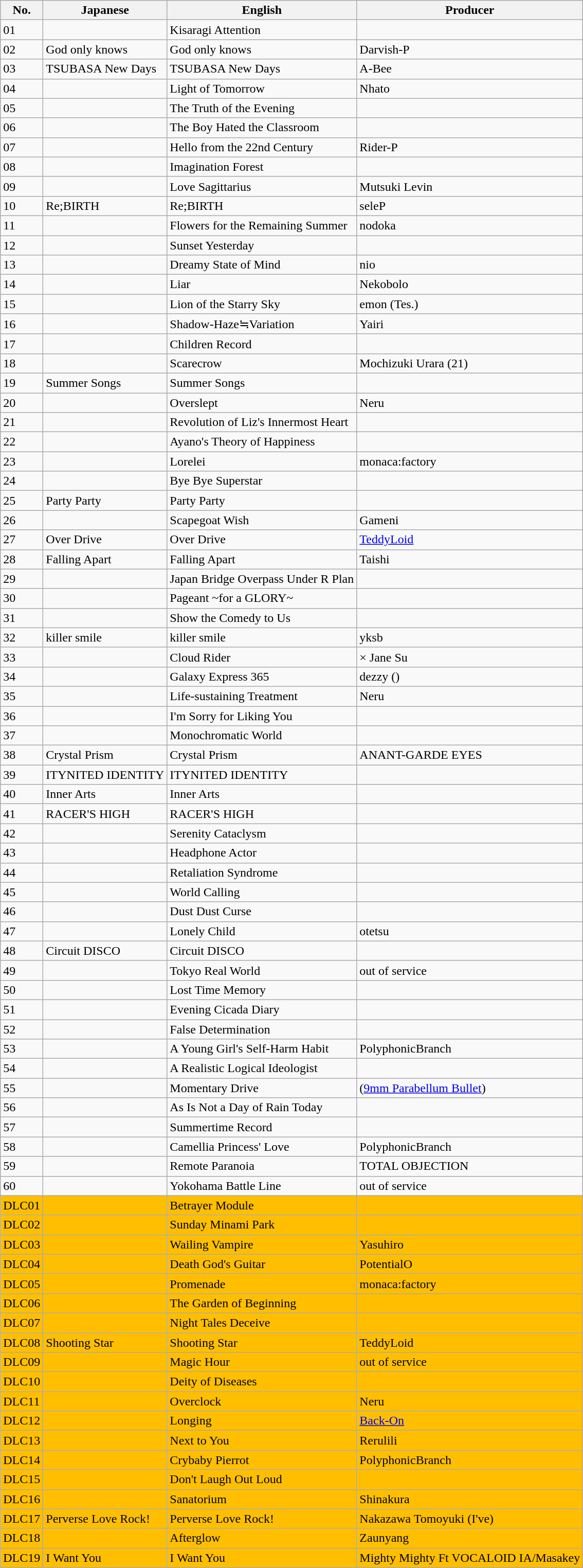<table class="wikitable article-table" border="1" cellpadding="1" cellspacing="1" style="width:auto;height:500px;">
<tr>
<th scope="col" width="5">No.</th>
<th scope="col">Japanese</th>
<th scope="col">English</th>
<th scope="col">Producer</th>
</tr>
<tr>
<td>01</td>
<td></td>
<td>Kisaragi Attention</td>
<td></td>
</tr>
<tr>
<td>02</td>
<td>God only knows</td>
<td>God only knows</td>
<td>Darvish-P</td>
</tr>
<tr>
<td>03</td>
<td>TSUBASA New Days</td>
<td>TSUBASA New Days</td>
<td>A-Bee</td>
</tr>
<tr>
<td>04</td>
<td></td>
<td>Light of Tomorrow</td>
<td>Nhato</td>
</tr>
<tr>
<td>05</td>
<td></td>
<td>The Truth of the Evening</td>
<td></td>
</tr>
<tr>
<td>06</td>
<td></td>
<td>The Boy Hated the Classroom</td>
<td></td>
</tr>
<tr>
<td>07</td>
<td></td>
<td>Hello from the 22nd Century</td>
<td>Rider-P</td>
</tr>
<tr>
<td>08</td>
<td></td>
<td>Imagination Forest</td>
<td></td>
</tr>
<tr>
<td>09</td>
<td></td>
<td>Love Sagittarius</td>
<td>Mutsuki Levin</td>
</tr>
<tr>
<td>10</td>
<td>Re;BIRTH</td>
<td>Re;BIRTH</td>
<td>seleP</td>
</tr>
<tr>
<td>11</td>
<td></td>
<td>Flowers for the Remaining Summer</td>
<td>nodoka</td>
</tr>
<tr>
<td>12</td>
<td></td>
<td>Sunset Yesterday</td>
<td></td>
</tr>
<tr>
<td>13</td>
<td></td>
<td>Dreamy State of Mind</td>
<td>nio</td>
</tr>
<tr>
<td>14</td>
<td></td>
<td>Liar</td>
<td>Nekobolo</td>
</tr>
<tr>
<td>15</td>
<td></td>
<td>Lion of the Starry Sky</td>
<td>emon (Tes.)</td>
</tr>
<tr>
<td>16</td>
<td></td>
<td>Shadow-Haze≒Variation</td>
<td>Yairi</td>
</tr>
<tr>
<td>17</td>
<td></td>
<td>Children Record</td>
<td></td>
</tr>
<tr>
<td>18</td>
<td></td>
<td>Scarecrow</td>
<td>Mochizuki Urara (21)</td>
</tr>
<tr>
<td>19</td>
<td>Summer Songs</td>
<td>Summer Songs</td>
<td></td>
</tr>
<tr>
<td>20</td>
<td></td>
<td>Overslept</td>
<td>Neru</td>
</tr>
<tr>
<td>21</td>
<td></td>
<td>Revolution of Liz's Innermost Heart</td>
<td></td>
</tr>
<tr>
<td>22</td>
<td></td>
<td>Ayano's Theory of Happiness</td>
<td></td>
</tr>
<tr>
<td>23</td>
<td></td>
<td>Lorelei</td>
<td>monaca:factory</td>
</tr>
<tr>
<td>24</td>
<td></td>
<td>Bye Bye Superstar</td>
<td></td>
</tr>
<tr>
<td>25</td>
<td>Party Party</td>
<td>Party Party</td>
<td></td>
</tr>
<tr>
<td>26</td>
<td></td>
<td>Scapegoat Wish</td>
<td>Gameni</td>
</tr>
<tr>
<td>27</td>
<td>Over Drive</td>
<td>Over Drive</td>
<td><a href='#'>TeddyLoid</a></td>
</tr>
<tr>
<td>28</td>
<td>Falling Apart</td>
<td>Falling Apart</td>
<td>Taishi</td>
</tr>
<tr>
<td>29</td>
<td></td>
<td>Japan Bridge Overpass Under R Plan</td>
<td></td>
</tr>
<tr>
<td>30</td>
<td></td>
<td>Pageant ~for a GLORY~</td>
<td></td>
</tr>
<tr>
<td>31</td>
<td></td>
<td>Show the Comedy to Us</td>
<td></td>
</tr>
<tr>
<td>32</td>
<td>killer smile</td>
<td>killer smile</td>
<td>yksb</td>
</tr>
<tr>
<td>33</td>
<td></td>
<td>Cloud Rider</td>
<td> × Jane Su</td>
</tr>
<tr>
<td>34</td>
<td></td>
<td>Galaxy Express 365</td>
<td>dezzy ()</td>
</tr>
<tr>
<td>35</td>
<td></td>
<td>Life-sustaining Treatment</td>
<td>Neru</td>
</tr>
<tr>
<td>36</td>
<td></td>
<td>I'm Sorry for Liking You</td>
<td></td>
</tr>
<tr>
<td>37</td>
<td></td>
<td>Monochromatic World</td>
<td></td>
</tr>
<tr>
<td>38</td>
<td>Crystal Prism</td>
<td>Crystal Prism</td>
<td>ANANT-GARDE EYES</td>
</tr>
<tr>
<td>39</td>
<td>ITYNITED IDENTITY</td>
<td>ITYNITED IDENTITY</td>
<td></td>
</tr>
<tr>
<td>40</td>
<td>Inner Arts</td>
<td>Inner Arts</td>
<td></td>
</tr>
<tr>
<td>41</td>
<td>RACER'S HIGH</td>
<td>RACER'S HIGH</td>
<td></td>
</tr>
<tr>
<td>42</td>
<td></td>
<td>Serenity Cataclysm</td>
<td></td>
</tr>
<tr>
<td>43</td>
<td></td>
<td>Headphone Actor</td>
<td></td>
</tr>
<tr>
<td>44</td>
<td></td>
<td>Retaliation Syndrome</td>
<td></td>
</tr>
<tr>
<td>45</td>
<td></td>
<td>World Calling</td>
<td></td>
</tr>
<tr>
<td>46</td>
<td></td>
<td>Dust Dust Curse</td>
<td></td>
</tr>
<tr>
<td>47</td>
<td></td>
<td>Lonely Child</td>
<td>otetsu</td>
</tr>
<tr>
<td>48</td>
<td>Circuit DISCO</td>
<td>Circuit DISCO</td>
<td></td>
</tr>
<tr>
<td>49</td>
<td></td>
<td>Tokyo Real World</td>
<td>out of service</td>
</tr>
<tr>
<td>50</td>
<td></td>
<td>Lost Time Memory</td>
<td></td>
</tr>
<tr>
<td>51</td>
<td></td>
<td>Evening Cicada Diary</td>
<td></td>
</tr>
<tr>
<td>52</td>
<td></td>
<td>False Determination</td>
<td></td>
</tr>
<tr>
<td>53</td>
<td></td>
<td>A Young Girl's Self-Harm Habit</td>
<td>PolyphonicBranch</td>
</tr>
<tr>
<td>54</td>
<td></td>
<td>A Realistic Logical Ideologist</td>
<td></td>
</tr>
<tr>
<td>55</td>
<td></td>
<td>Momentary Drive</td>
<td> (<a href='#'>9mm Parabellum Bullet</a>)</td>
</tr>
<tr>
<td>56</td>
<td></td>
<td>As Is Not a Day of Rain Today</td>
<td></td>
</tr>
<tr>
<td>57</td>
<td></td>
<td>Summertime Record</td>
<td></td>
</tr>
<tr>
<td>58</td>
<td></td>
<td>Camellia Princess' Love</td>
<td>PolyphonicBranch</td>
</tr>
<tr>
<td>59</td>
<td></td>
<td>Remote Paranoia</td>
<td>TOTAL OBJECTION</td>
</tr>
<tr>
<td>60</td>
<td></td>
<td>Yokohama Battle Line</td>
<td>out of service</td>
</tr>
<tr bgcolor="FFBF00">
<td>DLC01</td>
<td></td>
<td>Betrayer Module</td>
<td></td>
</tr>
<tr bgcolor="FFBF00">
<td>DLC02</td>
<td></td>
<td>Sunday Minami Park</td>
<td></td>
</tr>
<tr bgcolor="FFBF00">
<td>DLC03</td>
<td></td>
<td>Wailing Vampire</td>
<td>Yasuhiro</td>
</tr>
<tr bgcolor="FFBF00">
<td>DLC04</td>
<td></td>
<td>Death God's Guitar</td>
<td>PotentialO</td>
</tr>
<tr bgcolor="FFBF00">
<td>DLC05</td>
<td></td>
<td>Promenade</td>
<td>monaca:factory</td>
</tr>
<tr bgcolor="FFBF00">
<td>DLC06</td>
<td></td>
<td>The Garden of Beginning</td>
<td></td>
</tr>
<tr bgcolor="FFBF00">
<td>DLC07</td>
<td></td>
<td>Night Tales Deceive</td>
<td></td>
</tr>
<tr bgcolor="FFBF00">
<td>DLC08</td>
<td>Shooting Star</td>
<td>Shooting Star</td>
<td>TeddyLoid</td>
</tr>
<tr bgcolor="FFBF00">
<td>DLC09</td>
<td></td>
<td>Magic Hour</td>
<td>out of service</td>
</tr>
<tr bgcolor="FFBF00">
<td>DLC10</td>
<td></td>
<td>Deity of Diseases</td>
<td></td>
</tr>
<tr bgcolor="FFBF00">
<td>DLC11</td>
<td></td>
<td>Overclock</td>
<td>Neru</td>
</tr>
<tr bgcolor="FFBF00">
<td>DLC12</td>
<td></td>
<td>Longing</td>
<td><a href='#'>Back-On</a></td>
</tr>
<tr bgcolor="FFBF00">
<td>DLC13</td>
<td></td>
<td>Next to You</td>
<td>Rerulili</td>
</tr>
<tr bgcolor="FFBF00">
<td>DLC14</td>
<td></td>
<td>Crybaby Pierrot</td>
<td>PolyphonicBranch</td>
</tr>
<tr bgcolor="FFBF00">
<td>DLC15</td>
<td></td>
<td>Don't Laugh Out Loud</td>
<td></td>
</tr>
<tr bgcolor="FFBF00">
<td>DLC16</td>
<td></td>
<td>Sanatorium</td>
<td>Shinakura</td>
</tr>
<tr bgcolor="FFBF00">
<td>DLC17</td>
<td>Perverse Love Rock!</td>
<td>Perverse Love Rock!</td>
<td>Nakazawa Tomoyuki (I've)</td>
</tr>
<tr bgcolor="FFBF00">
<td>DLC18</td>
<td></td>
<td>Afterglow</td>
<td>Zaunyang</td>
</tr>
<tr bgcolor="FFBF00">
<td>DLC19</td>
<td>I Want You</td>
<td>I Want You</td>
<td>Mighty Mighty Ft VOCALOID IA/Masakey</td>
</tr>
</table>
